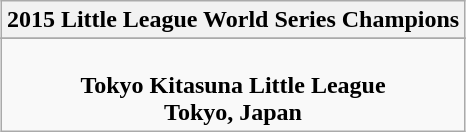<table class="wikitable" style="text-align: center; margin: 0 auto;">
<tr>
<th>2015 Little League World Series Champions</th>
</tr>
<tr>
</tr>
<tr>
<td><br><strong>Tokyo Kitasuna Little League</strong><br><strong>Tokyo, Japan</strong></td>
</tr>
</table>
